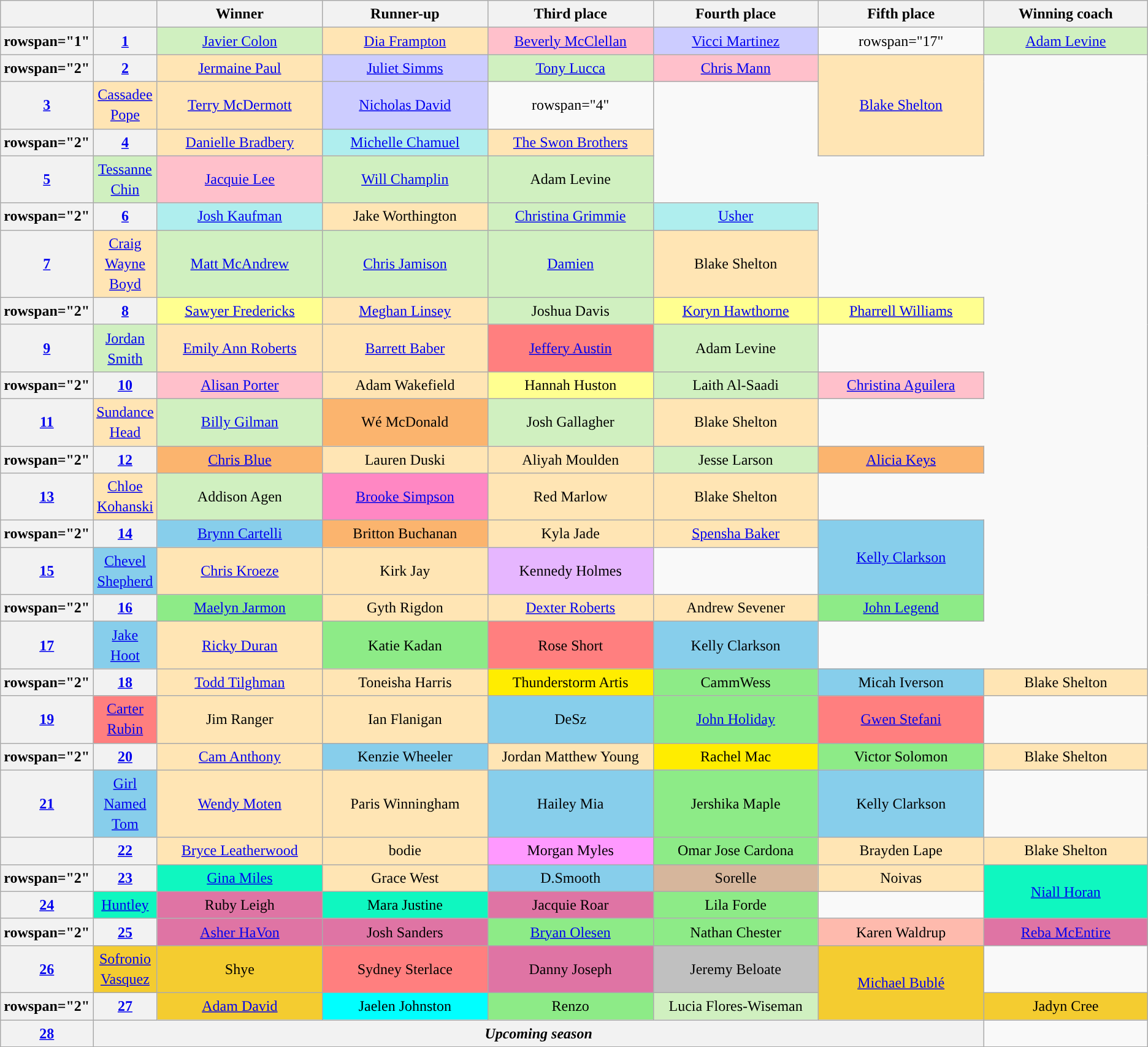<table class="wikitable nowrap" style="text-align:center; font-size:100%; line-height:22px; width:auto%">
<tr>
<th scope="col" style="width:0.5%"></th>
<th scope="col" style="width:0.5%"></th>
<th scope="col" style="width:15%">Winner</th>
<th scope="col" style="width:15%">Runner-up</th>
<th scope="col" style="width:15%">Third place</th>
<th scope="col" style="width:15%">Fourth place</th>
<th scope="col" style="width:15%">Fifth place</th>
<th scope="col" style="width:15%">Winning coach</th>
</tr>
<tr>
<th>rowspan="1" </th>
<th rowspan="1" scope="row"><a href='#'>1</a></th>
<td style="background:#d0f0c0"><a href='#'>Javier Colon</a></td>
<td style="background:#ffe5b4"><a href='#'>Dia Frampton</a></td>
<td style="background:pink"><a href='#'>Beverly McClellan</a></td>
<td style="background:#ccccff;"><a href='#'>Vicci Martinez</a></td>
<td>rowspan="17" </td>
<td style="background:#d0f0c0"><a href='#'>Adam Levine</a></td>
</tr>
<tr>
<th>rowspan="2" </th>
<th scope="row"><a href='#'>2</a></th>
<td style="background:#ffe5b4"><a href='#'>Jermaine Paul</a></td>
<td style="background:#ccccff"><a href='#'>Juliet Simms</a></td>
<td style="background:#d0f0c0"><a href='#'>Tony Lucca</a></td>
<td style="background: pink"><a href='#'>Chris Mann</a></td>
<td rowspan="3" style="background:#FFE5B4"><a href='#'>Blake Shelton</a></td>
</tr>
<tr>
<th scope="row"><a href='#'>3</a></th>
<td style="background:#ffe5b4"><a href='#'>Cassadee Pope</a></td>
<td style="background:#ffe5b4"><a href='#'>Terry McDermott</a></td>
<td style="background:#ccccff"><a href='#'>Nicholas David</a></td>
<td>rowspan="4" </td>
</tr>
<tr>
<th>rowspan="2" </th>
<th scope="row"><a href='#'>4</a></th>
<td style="background:#ffe5b4"><a href='#'>Danielle Bradbery</a></td>
<td style="background:#afeeee"><a href='#'>Michelle Chamuel</a></td>
<td style="background:#ffe5b4"><a href='#'>The Swon Brothers</a></td>
</tr>
<tr>
<th scope="row"><a href='#'>5</a></th>
<td style="background:#d0f0c0"><a href='#'>Tessanne Chin</a></td>
<td style="background: pink"><a href='#'>Jacquie Lee</a></td>
<td style="background:#d0f0c0"><a href='#'>Will Champlin</a></td>
<td style="background:#d0f0c0">Adam Levine</td>
</tr>
<tr>
<th>rowspan="2" </th>
<th scope="row"><a href='#'>6</a></th>
<td style="background:#afeeee"><a href='#'>Josh Kaufman</a></td>
<td style="background:#ffe5b4">Jake Worthington</td>
<td style="background:#d0f0c0"><a href='#'>Christina Grimmie</a></td>
<td style="background:#afeeee"><a href='#'>Usher</a></td>
</tr>
<tr>
<th scope="row"><a href='#'>7</a></th>
<td style="background:#ffe5b4"><a href='#'>Craig Wayne Boyd</a></td>
<td style="background:#d0f0c0"><a href='#'>Matt McAndrew</a></td>
<td style="background:#d0f0c0"><a href='#'>Chris Jamison</a></td>
<td style="background:#d0f0c0"><a href='#'>Damien</a></td>
<td style="background:#ffe5b4">Blake Shelton</td>
</tr>
<tr>
<th>rowspan="2" </th>
<th scope="row"><a href='#'>8</a></th>
<td style="background:#FFFF90"><a href='#'>Sawyer Fredericks</a></td>
<td style="background:#ffe5b4"><a href='#'>Meghan Linsey</a></td>
<td style="background:#d0f0c0">Joshua Davis</td>
<td style="background:#FFFF90"><a href='#'>Koryn Hawthorne</a></td>
<td style="background:#FFFF90"><a href='#'>Pharrell Williams</a></td>
</tr>
<tr>
<th scope="row"><a href='#'>9</a></th>
<td style="background:#d0f0c0"><a href='#'>Jordan Smith</a></td>
<td style="background:#ffe5b4"><a href='#'>Emily Ann Roberts</a></td>
<td style="background:#ffe5b4"><a href='#'>Barrett Baber</a></td>
<td style="background:#FF7F7F"><a href='#'>Jeffery Austin</a></td>
<td style="background:#d0f0c0">Adam Levine</td>
</tr>
<tr>
<th>rowspan="2" </th>
<th><a href='#'>10</a></th>
<td style="background:pink"><a href='#'>Alisan Porter</a></td>
<td style="background:#ffe5b4">Adam Wakefield</td>
<td style="background:#FFFF90">Hannah Huston</td>
<td style="background:#d0f0c0">Laith Al-Saadi</td>
<td style="background:pink"><a href='#'>Christina Aguilera</a></td>
</tr>
<tr>
<th><a href='#'>11</a></th>
<td style="background:#ffe5b4"><a href='#'>Sundance Head</a></td>
<td style="background:#d0f0c0"><a href='#'>Billy Gilman</a></td>
<td style="background:#fbb46e">Wé McDonald</td>
<td style="background:#d0f0c0">Josh Gallagher</td>
<td style="background:#ffe5b4">Blake Shelton</td>
</tr>
<tr>
<th>rowspan="2" </th>
<th><a href='#'>12</a></th>
<td style="background:#fbb46e"><a href='#'>Chris Blue</a></td>
<td style="background:#ffe5b4">Lauren Duski</td>
<td style="background:#ffe5b4">Aliyah Moulden</td>
<td style="background:#d0f0c0">Jesse Larson</td>
<td style="background:#fbb46e"><a href='#'>Alicia Keys</a></td>
</tr>
<tr>
<th><a href='#'>13</a></th>
<td style="background:#ffe5b4"><a href='#'>Chloe Kohanski</a></td>
<td style="background:#d0f0c0">Addison Agen</td>
<td style="background:#FF87C3"><a href='#'>Brooke Simpson</a></td>
<td style="background:#ffe5b4">Red Marlow</td>
<td style="background:#ffe5b4">Blake Shelton</td>
</tr>
<tr>
<th>rowspan="2" </th>
<th><a href='#'>14</a></th>
<td style="background:#87ceeb"><a href='#'>Brynn Cartelli</a></td>
<td style="background:#fbb46e">Britton Buchanan</td>
<td style="background:#ffe5b4">Kyla Jade</td>
<td style="background:#ffe5b4"><a href='#'>Spensha Baker</a></td>
<td style="background:#87CEEB" rowspan="2"><a href='#'>Kelly Clarkson</a></td>
</tr>
<tr>
<th><a href='#'>15</a></th>
<td style="background:#87ceeb"><a href='#'>Chevel Shepherd</a></td>
<td style="background:#ffe5b4"><a href='#'>Chris Kroeze</a></td>
<td style="background:#ffe5b4">Kirk Jay</td>
<td style="background:#E6B6FF">Kennedy Holmes</td>
</tr>
<tr>
<th>rowspan="2" </th>
<th><a href='#'>16</a></th>
<td style="background:#8deb87"><a href='#'>Maelyn Jarmon</a></td>
<td style="background:#ffe5b4">Gyth Rigdon</td>
<td style="background:#ffe5b4"><a href='#'>Dexter Roberts</a></td>
<td style="background:#ffe5b4">Andrew Sevener</td>
<td style="background:#8deb87"><a href='#'>John Legend</a></td>
</tr>
<tr>
<th><a href='#'>17</a></th>
<td style="background:#87ceeb"><a href='#'>Jake Hoot</a></td>
<td style="background:#ffe5b4"><a href='#'>Ricky Duran</a></td>
<td style="background:#8deb87">Katie Kadan</td>
<td style="background:#FF7F7F">Rose Short</td>
<td style="background:#87ceeb">Kelly Clarkson</td>
</tr>
<tr>
<th>rowspan="2" </th>
<th><a href='#'>18</a></th>
<td style="background:#ffe5b4"><a href='#'>Todd Tilghman</a></td>
<td style="background:#ffe5b4">Toneisha Harris</td>
<td style="background:#FFED00">Thunderstorm Artis</td>
<td style="background:#8deb87">CammWess</td>
<td style="background:#87ceeb">Micah Iverson</td>
<td style="background:#ffe5b4">Blake Shelton</td>
</tr>
<tr>
<th><a href='#'>19</a></th>
<td style="background:#FF7F7F"><a href='#'>Carter Rubin</a></td>
<td style="background:#ffe5b4">Jim Ranger</td>
<td style="background:#ffe5b4">Ian Flanigan</td>
<td style="background:#87ceeb">DeSz</td>
<td style="background:#8deb87"><a href='#'>John Holiday</a></td>
<td style="background:#FF7F7F"><a href='#'>Gwen Stefani</a></td>
</tr>
<tr>
<th>rowspan="2" </th>
<th><a href='#'>20</a></th>
<td style="background:#ffe5b4"><a href='#'>Cam Anthony</a></td>
<td style="background:#87ceeb">Kenzie Wheeler</td>
<td style="background:#ffe5b4">Jordan Matthew Young</td>
<td style="background:#FFED00">Rachel Mac</td>
<td style="background:#8deb87">Victor Solomon</td>
<td style="background:#ffe5b4">Blake Shelton</td>
</tr>
<tr>
<th><a href='#'>21</a></th>
<td style="background:#87ceeb"><a href='#'>Girl Named Tom</a></td>
<td style="background:#ffe5b4"><a href='#'>Wendy Moten</a></td>
<td style="background:#ffe5b4">Paris Winningham</td>
<td style="background:#87ceeb">Hailey Mia</td>
<td style="background:#8deb87">Jershika Maple</td>
<td style="background:#87ceeb">Kelly Clarkson</td>
</tr>
<tr>
<th></th>
<th><a href='#'>22</a></th>
<td style="background:#ffe5b4"><a href='#'>Bryce Leatherwood</a></td>
<td style="background:#ffe5b4">bodie</td>
<td style="background:#FF99FF">Morgan Myles</td>
<td style="background:#8deb87">Omar Jose Cardona</td>
<td style="background:#ffe5b4">Brayden Lape</td>
<td style="background:#ffe5b4">Blake Shelton</td>
</tr>
<tr>
<th>rowspan="2" </th>
<th><a href='#'>23</a></th>
<td style="background:#0ff7c0"><a href='#'>Gina Miles</a></td>
<td style="background:#ffe5b4">Grace West</td>
<td style="background:#87ceeb">D.Smooth</td>
<td style="background:#d6b69c">Sorelle</td>
<td style="background:#ffe5b4">Noivas</td>
<td style="background:#0ff7c0" rowspan="2"><a href='#'>Niall Horan</a></td>
</tr>
<tr>
<th><a href='#'>24</a></th>
<td style="background:#0ff7c0"><a href='#'>Huntley</a></td>
<td style="background:#df74a4">Ruby Leigh</td>
<td style="background:#0ff7c0">Mara Justine</td>
<td style="background:#df74a4">Jacquie Roar</td>
<td style="background:#8deb87">Lila Forde</td>
</tr>
<tr>
<th>rowspan="2" </th>
<th><a href='#'>25</a></th>
<td style="background:#df74a4"><a href='#'>Asher HaVon</a></td>
<td style="background:#df74a4">Josh Sanders</td>
<td style="background:#8deb87"><a href='#'>Bryan Olesen</a></td>
<td style="background:#8deb87">Nathan Chester</td>
<td style="background:#febaad">Karen Waldrup</td>
<td style="background:#df74a4"><a href='#'>Reba McEntire</a></td>
</tr>
<tr>
<th><a href='#'>26</a></th>
<td style="background:#F4CC30"><a href='#'>Sofronio Vasquez</a></td>
<td style="background:#F4CC30">Shye</td>
<td style="background:#FF7F7F">Sydney Sterlace</td>
<td style="background:#df74a4">Danny Joseph</td>
<td style="background:#c0c0c0">Jeremy Beloate</td>
<td rowspan="2" style="background:#F4CC30"><a href='#'>Michael Bublé</a></td>
</tr>
<tr>
<th>rowspan="2" </th>
<th><a href='#'>27</a></th>
<td style="background:#F4CC30"><a href='#'>Adam David</a></td>
<td style="background:#00FFFF">Jaelen Johnston</td>
<td style="background:#8deb87">Renzo</td>
<td style="background:#d0f0c0">Lucia Flores-Wiseman</td>
<td style="background:#F4CC30">Jadyn Cree</td>
</tr>
<tr>
<th><a href='#'>28</a></th>
<th colspan="6"><em>Upcoming season</em></th>
</tr>
<tr>
</tr>
</table>
